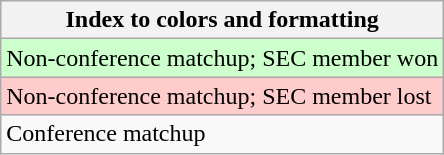<table class="wikitable">
<tr>
<th>Index to colors and formatting</th>
</tr>
<tr style="background:#cfc;">
<td>Non-conference matchup; SEC member won</td>
</tr>
<tr style="background:#fcc;">
<td>Non-conference matchup; SEC member lost</td>
</tr>
<tr>
<td>Conference matchup</td>
</tr>
</table>
